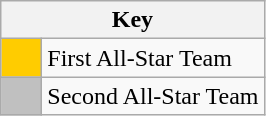<table class="wikitable" style="text-align: center;">
<tr>
<th colspan=2>Key</th>
</tr>
<tr>
<td style="background:#FFCC00; width:20px;"></td>
<td align=left>First All-Star Team</td>
</tr>
<tr>
<td style="background:#C0C0C0; width:20px;"></td>
<td align=left>Second All-Star Team</td>
</tr>
</table>
